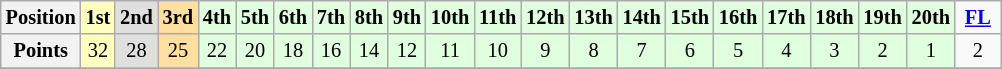<table class="wikitable" style="font-size:85%; text-align:center">
<tr>
<th>Position</th>
<td style="background:#ffffbf;"><strong>1st</strong></td>
<td style="background:#dfdfdf;"><strong>2nd</strong></td>
<td style="background:#ffdf9f;"><strong>3rd</strong></td>
<td style="background:#dfffdf;"><strong>4th</strong></td>
<td style="background:#dfffdf;"><strong>5th</strong></td>
<td style="background:#dfffdf;"><strong>6th</strong></td>
<td style="background:#dfffdf;"><strong>7th</strong></td>
<td style="background:#dfffdf;"><strong>8th</strong></td>
<td style="background:#dfffdf;"><strong>9th</strong></td>
<td style="background:#dfffdf;"><strong>10th</strong></td>
<td style="background:#dfffdf;"><strong>11th</strong></td>
<td style="background:#dfffdf;"><strong>12th</strong></td>
<td style="background:#dfffdf;"><strong>13th</strong></td>
<td style="background:#dfffdf;"><strong>14th</strong></td>
<td style="background:#dfffdf;"><strong>15th</strong></td>
<td style="background:#dfffdf;"><strong>16th</strong></td>
<td style="background:#dfffdf;"><strong>17th</strong></td>
<td style="background:#dfffdf;"><strong>18th</strong></td>
<td style="background:#dfffdf;"><strong>19th</strong></td>
<td style="background:#dfffdf;"><strong>20th</strong></td>
<td> <strong><a href='#'>FL</a></strong> </td>
</tr>
<tr>
<th>Points</th>
<td style="background:#ffffbf;">32</td>
<td style="background:#dfdfdf;">28</td>
<td style="background:#ffdf9f;">25</td>
<td style="background:#dfffdf;">22</td>
<td style="background:#dfffdf;">20</td>
<td style="background:#dfffdf;">18</td>
<td style="background:#dfffdf;">16</td>
<td style="background:#dfffdf;">14</td>
<td style="background:#dfffdf;">12</td>
<td style="background:#dfffdf;">11</td>
<td style="background:#dfffdf;">10</td>
<td style="background:#dfffdf;">9</td>
<td style="background:#dfffdf;">8</td>
<td style="background:#dfffdf;">7</td>
<td style="background:#dfffdf;">6</td>
<td style="background:#dfffdf;">5</td>
<td style="background:#dfffdf;">4</td>
<td style="background:#dfffdf;">3</td>
<td style="background:#dfffdf;">2</td>
<td style="background:#dfffdf;">1</td>
<td>2</td>
</tr>
<tr>
</tr>
</table>
